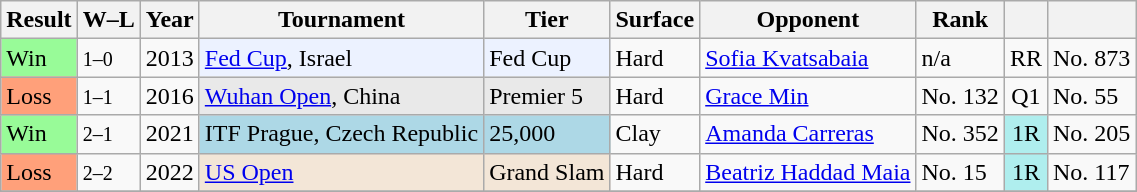<table class="wikitable sortable">
<tr>
<th>Result</th>
<th class="unsortable">W–L</th>
<th>Year</th>
<th>Tournament</th>
<th>Tier</th>
<th>Surface</th>
<th>Opponent</th>
<th>Rank</th>
<th></th>
<th></th>
</tr>
<tr>
<td bgcolor=98FB98>Win</td>
<td><small>1–0</small></td>
<td>2013</td>
<td bgcolor=ecf2ff><a href='#'>Fed Cup</a>, Israel</td>
<td bgcolor=ecf2ff>Fed Cup</td>
<td>Hard</td>
<td> <a href='#'>Sofia Kvatsabaia</a></td>
<td>n/a</td>
<td align=center>RR</td>
<td>No. 873</td>
</tr>
<tr>
<td bgcolor=ffa07a>Loss</td>
<td><small>1–1</small></td>
<td>2016</td>
<td bgcolor=e9e9e9><a href='#'>Wuhan Open</a>, China</td>
<td bgcolor=e9e9e9>Premier 5</td>
<td>Hard</td>
<td> <a href='#'>Grace Min</a></td>
<td>No. 132</td>
<td align=center>Q1</td>
<td>No. 55</td>
</tr>
<tr>
<td bgcolor=98FB98>Win</td>
<td><small>2–1</small></td>
<td>2021</td>
<td bgcolor=lightblue>ITF Prague, Czech Republic</td>
<td bgcolor=lightblue>25,000</td>
<td>Clay</td>
<td> <a href='#'>Amanda Carreras</a></td>
<td>No. 352</td>
<td align=center style="background:#afeeee;">1R</td>
<td>No. 205</td>
</tr>
<tr>
<td bgcolor=ffa07a>Loss</td>
<td><small>2–2</small></td>
<td>2022</td>
<td bgcolor=f3e6d7><a href='#'>US Open</a></td>
<td bgcolor=f3e6d7>Grand Slam</td>
<td>Hard</td>
<td> <a href='#'>Beatriz Haddad Maia</a></td>
<td>No. 15</td>
<td align=center style="background:#afeeee;">1R</td>
<td>No. 117</td>
</tr>
<tr>
</tr>
</table>
